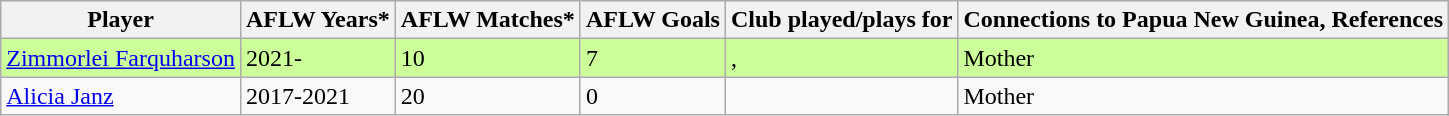<table class="wikitable sortable">
<tr>
<th>Player</th>
<th>AFLW Years*</th>
<th>AFLW Matches*</th>
<th>AFLW Goals</th>
<th>Club played/plays for</th>
<th>Connections to Papua New Guinea, References</th>
</tr>
<tr bgcolor="#CCFF99">
<td><a href='#'>Zimmorlei Farquharson</a></td>
<td>2021-</td>
<td>10</td>
<td>7</td>
<td>, </td>
<td>Mother</td>
</tr>
<tr>
<td><a href='#'>Alicia Janz</a></td>
<td>2017-2021</td>
<td>20</td>
<td>0</td>
<td></td>
<td>Mother</td>
</tr>
</table>
